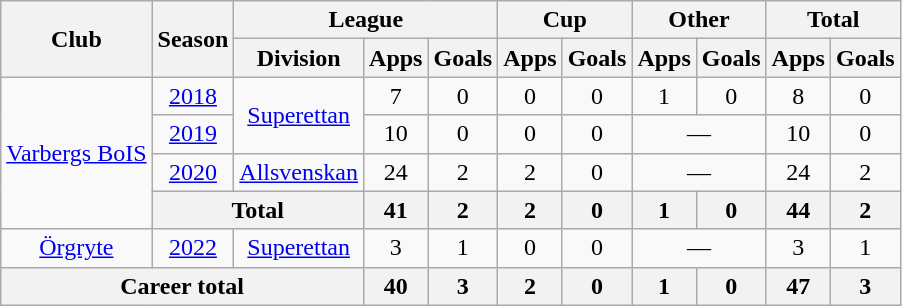<table class="wikitable" style="text-align:center">
<tr>
<th rowspan="2">Club</th>
<th rowspan="2">Season</th>
<th colspan="3">League</th>
<th colspan="2">Cup</th>
<th colspan="2">Other</th>
<th colspan="2">Total</th>
</tr>
<tr>
<th>Division</th>
<th>Apps</th>
<th>Goals</th>
<th>Apps</th>
<th>Goals</th>
<th>Apps</th>
<th>Goals</th>
<th>Apps</th>
<th>Goals</th>
</tr>
<tr>
<td rowspan="4"><a href='#'>Varbergs BoIS</a></td>
<td><a href='#'>2018</a></td>
<td rowspan="2"><a href='#'>Superettan</a></td>
<td>7</td>
<td>0</td>
<td>0</td>
<td>0</td>
<td>1</td>
<td>0</td>
<td>8</td>
<td>0</td>
</tr>
<tr>
<td><a href='#'>2019</a></td>
<td>10</td>
<td>0</td>
<td>0</td>
<td>0</td>
<td colspan="2">—</td>
<td>10</td>
<td>0</td>
</tr>
<tr>
<td><a href='#'>2020</a></td>
<td><a href='#'>Allsvenskan</a></td>
<td>24</td>
<td>2</td>
<td>2</td>
<td>0</td>
<td colspan="2">—</td>
<td>24</td>
<td>2</td>
</tr>
<tr>
<th colspan="2">Total</th>
<th>41</th>
<th>2</th>
<th>2</th>
<th>0</th>
<th>1</th>
<th>0</th>
<th>44</th>
<th>2</th>
</tr>
<tr>
<td><a href='#'>Örgryte</a></td>
<td><a href='#'>2022</a></td>
<td><a href='#'>Superettan</a></td>
<td>3</td>
<td>1</td>
<td>0</td>
<td>0</td>
<td colspan="2">—</td>
<td>3</td>
<td>1</td>
</tr>
<tr>
<th colspan="3">Career total</th>
<th>40</th>
<th>3</th>
<th>2</th>
<th>0</th>
<th>1</th>
<th>0</th>
<th>47</th>
<th>3</th>
</tr>
</table>
